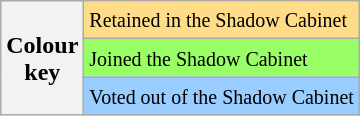<table class="wikitable">
<tr>
<th rowspan=3>Colour<br>key</th>
<td bgcolor=ffdd88><small>Retained in the Shadow Cabinet</small></td>
</tr>
<tr bgcolor=99ff66>
<td><small>Joined the Shadow Cabinet</small></td>
</tr>
<tr bgcolor=99ccff>
<td><small>Voted out of the Shadow Cabinet</small></td>
</tr>
</table>
